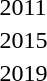<table>
<tr>
<td rowspan=2>2011<br></td>
<td rowspan=2></td>
<td rowspan=2></td>
<td></td>
</tr>
<tr>
<td></td>
</tr>
<tr>
<td rowspan=2>2015<br></td>
<td rowspan=2></td>
<td rowspan=2></td>
<td></td>
</tr>
<tr>
<td></td>
</tr>
<tr>
<td rowspan=2>2019<br></td>
<td rowspan=2></td>
<td rowspan=2></td>
<td></td>
</tr>
<tr>
<td></td>
</tr>
</table>
